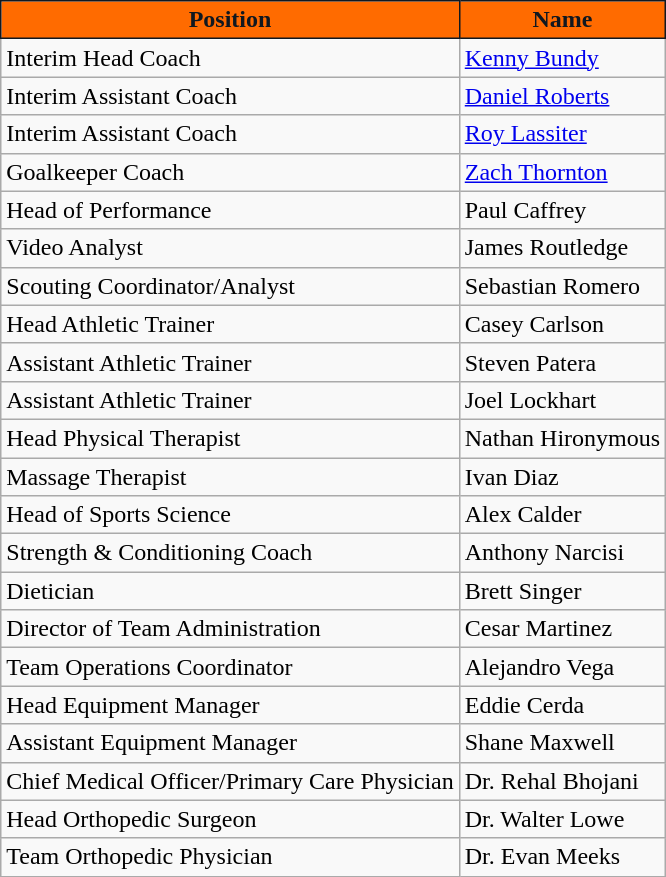<table class="wikitable">
<tr>
<th style="background:#FF6B00; color:#101820; border:1px solid #101820;" scope="col">Position</th>
<th style="background:#FF6B00; color:#101820; border:1px solid #101820;" scope="col">Name</th>
</tr>
<tr>
<td>Interim Head Coach</td>
<td> <a href='#'>Kenny Bundy</a></td>
</tr>
<tr>
<td>Interim Assistant Coach</td>
<td> <a href='#'>Daniel Roberts</a></td>
</tr>
<tr>
<td>Interim Assistant Coach</td>
<td> <a href='#'>Roy Lassiter</a></td>
</tr>
<tr>
<td>Goalkeeper Coach</td>
<td> <a href='#'>Zach Thornton</a></td>
</tr>
<tr>
<td>Head of Performance</td>
<td> Paul Caffrey</td>
</tr>
<tr>
<td>Video Analyst</td>
<td>James Routledge</td>
</tr>
<tr>
<td>Scouting Coordinator/Analyst</td>
<td>Sebastian Romero</td>
</tr>
<tr>
<td>Head Athletic Trainer</td>
<td>Casey Carlson</td>
</tr>
<tr>
<td>Assistant Athletic Trainer</td>
<td>Steven Patera</td>
</tr>
<tr>
<td>Assistant Athletic Trainer</td>
<td>Joel Lockhart</td>
</tr>
<tr>
<td>Head Physical Therapist</td>
<td>Nathan Hironymous</td>
</tr>
<tr>
<td>Massage Therapist</td>
<td>Ivan Diaz</td>
</tr>
<tr>
<td>Head of Sports Science</td>
<td>Alex Calder</td>
</tr>
<tr>
<td>Strength & Conditioning Coach</td>
<td>Anthony Narcisi</td>
</tr>
<tr>
<td>Dietician</td>
<td>Brett Singer</td>
</tr>
<tr>
<td>Director of Team Administration</td>
<td>Cesar Martinez</td>
</tr>
<tr>
<td>Team Operations Coordinator</td>
<td>Alejandro Vega</td>
</tr>
<tr>
<td>Head Equipment Manager</td>
<td>Eddie Cerda</td>
</tr>
<tr>
<td>Assistant Equipment Manager</td>
<td>Shane Maxwell</td>
</tr>
<tr>
<td>Chief Medical Officer/Primary Care Physician</td>
<td>Dr. Rehal Bhojani</td>
</tr>
<tr>
<td>Head Orthopedic Surgeon</td>
<td>Dr. Walter Lowe</td>
</tr>
<tr>
<td>Team Orthopedic Physician</td>
<td>Dr. Evan Meeks</td>
</tr>
</table>
